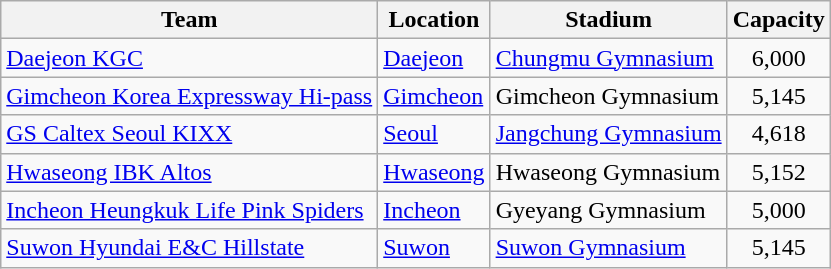<table class="wikitable sortable" style="text-align: left;">
<tr>
<th>Team</th>
<th>Location</th>
<th>Stadium</th>
<th>Capacity</th>
</tr>
<tr>
<td><a href='#'>Daejeon KGC</a></td>
<td><a href='#'>Daejeon</a></td>
<td><a href='#'>Chungmu Gymnasium</a></td>
<td align="center">6,000</td>
</tr>
<tr>
<td><a href='#'>Gimcheon Korea Expressway Hi-pass</a></td>
<td><a href='#'>Gimcheon</a></td>
<td>Gimcheon Gymnasium</td>
<td align="center">5,145</td>
</tr>
<tr>
<td><a href='#'>GS Caltex Seoul KIXX</a></td>
<td><a href='#'>Seoul</a></td>
<td><a href='#'>Jangchung Gymnasium</a></td>
<td align="center">4,618</td>
</tr>
<tr>
<td><a href='#'>Hwaseong IBK Altos</a></td>
<td><a href='#'>Hwaseong</a></td>
<td>Hwaseong Gymnasium</td>
<td align="center">5,152</td>
</tr>
<tr>
<td><a href='#'>Incheon Heungkuk Life Pink Spiders</a></td>
<td><a href='#'>Incheon</a></td>
<td>Gyeyang Gymnasium</td>
<td align="center">5,000</td>
</tr>
<tr>
<td><a href='#'>Suwon Hyundai E&C Hillstate</a></td>
<td><a href='#'>Suwon</a></td>
<td><a href='#'>Suwon Gymnasium</a></td>
<td align="center">5,145</td>
</tr>
</table>
